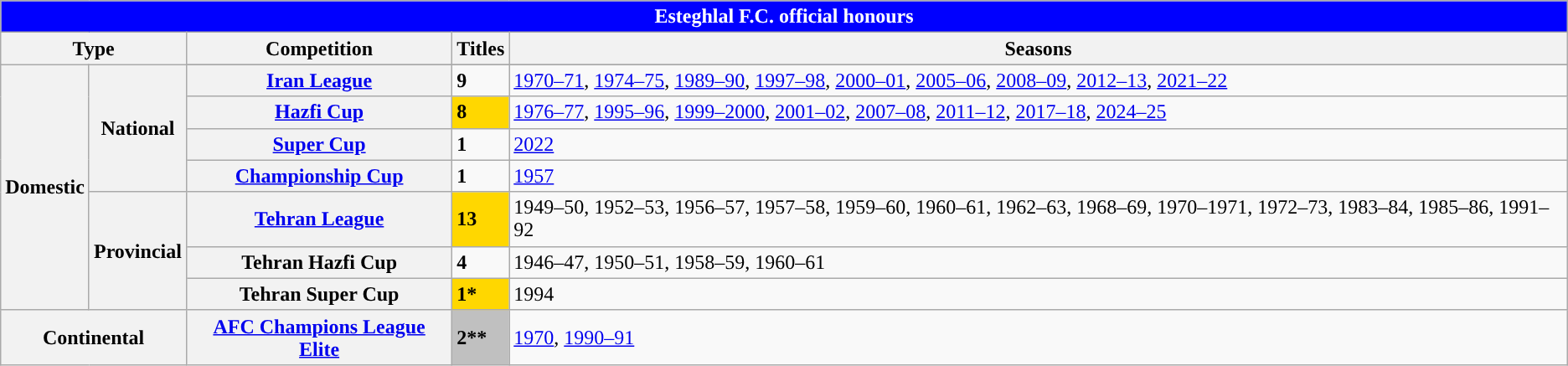<table class="wikitable">
<tr>
<th colspan="6" style="background:#0000FF; color:#FFFFFF; ">Esteghlal F.C. official honours</th>
</tr>
<tr>
<th colspan="2">Type</th>
<th>Competition</th>
<th>Titles</th>
<th>Seasons</th>
</tr>
<tr>
<th rowspan="8">Domestic</th>
<th rowspan="5">National</th>
</tr>
<tr>
<th><a href='#'>Iran League</a></th>
<td><strong>9</strong></td>
<td><a href='#'>1970–71</a>, <a href='#'>1974–75</a>, <a href='#'>1989–90</a>, <a href='#'>1997–98</a>, <a href='#'>2000–01</a>, <a href='#'>2005–06</a>, <a href='#'>2008–09</a>, <a href='#'>2012–13</a>, <a href='#'>2021–22</a></td>
</tr>
<tr>
<th><a href='#'>Hazfi Cup</a></th>
<td bgcolor="gold"><strong>8</strong></td>
<td><a href='#'>1976–77</a>, <a href='#'>1995–96</a>, <a href='#'>1999–2000</a>, <a href='#'>2001–02</a>, <a href='#'>2007–08</a>, <a href='#'>2011–12</a>, <a href='#'>2017–18</a>, <a href='#'>2024–25</a></td>
</tr>
<tr>
<th><a href='#'>Super Cup</a></th>
<td><strong>1</strong></td>
<td><a href='#'>2022</a></td>
</tr>
<tr>
<th><a href='#'>Championship Cup</a></th>
<td><strong>1</strong></td>
<td><a href='#'>1957</a></td>
</tr>
<tr>
<th rowspan="3">Provincial</th>
<th><a href='#'>Tehran League</a></th>
<td bgcolor="gold"><strong>13</strong></td>
<td>1949–50, 1952–53, 1956–57, 1957–58, 1959–60, 1960–61, 1962–63, 1968–69, 1970–1971, 1972–73, 1983–84, 1985–86, 1991–92</td>
</tr>
<tr>
<th>Tehran Hazfi Cup</th>
<td><strong>4</strong></td>
<td>1946–47, 1950–51, 1958–59, 1960–61</td>
</tr>
<tr>
<th>Tehran Super Cup</th>
<td bgcolor="gold"><strong>1*</strong></td>
<td>1994</td>
</tr>
<tr>
<th colspan="2">Continental</th>
<th><a href='#'>AFC Champions League Elite</a></th>
<td bgcolor="silver"><strong>2**</strong></td>
<td><a href='#'>1970</a>, <a href='#'>1990–91</a></td>
</tr>
</table>
